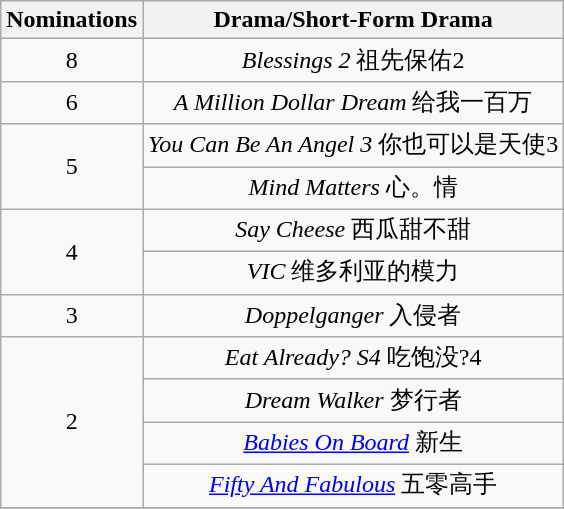<table class="wikitable plainrowheaders" style="text-align: center">
<tr>
<th scope="col" style="width:55px;">Nominations</th>
<th scope="col" style="text-align:center;">Drama/Short-Form Drama</th>
</tr>
<tr>
<td scope=row style="text-align:center">8</td>
<td><em>Blessings 2</em> 祖先保佑2</td>
</tr>
<tr>
<td scope=row style="text-align:center">6</td>
<td><em>A Million Dollar Dream</em> 给我一百万</td>
</tr>
<tr>
<td rowspan="2"; scope=row style="text-align:center">5</td>
<td><em>You Can Be An Angel 3</em> 你也可以是天使3</td>
</tr>
<tr>
<td><em>Mind Matters</em> 心。情</td>
</tr>
<tr>
<td rowspan="2"; scope=row style="text-align:center">4</td>
<td><em>Say Cheese</em> 西瓜甜不甜</td>
</tr>
<tr>
<td><em>VIC</em> 维多利亚的模力</td>
</tr>
<tr>
<td scope=row style="text-align:center">3</td>
<td><em>Doppelganger</em> 入侵者</td>
</tr>
<tr>
<td rowspan="4"; scope=row style="text-align:center">2</td>
<td><em>Eat Already? S4</em> 吃饱没?4</td>
</tr>
<tr>
<td><em>Dream Walker</em> 梦行者</td>
</tr>
<tr>
<td><em><a href='#'>Babies On Board</a></em> 新生</td>
</tr>
<tr>
<td><em><a href='#'>Fifty And Fabulous</a></em> 五零高手</td>
</tr>
<tr>
</tr>
</table>
